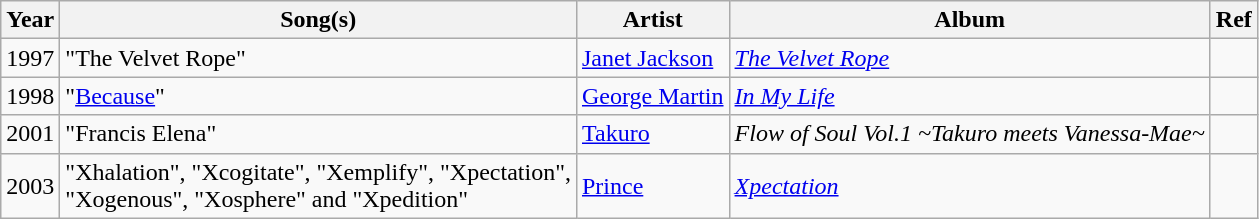<table class="wikitable">
<tr>
<th>Year</th>
<th>Song(s)</th>
<th>Artist</th>
<th>Album</th>
<th>Ref</th>
</tr>
<tr>
<td align="center">1997</td>
<td>"The Velvet Rope"</td>
<td><a href='#'>Janet Jackson</a></td>
<td><em><a href='#'>The Velvet Rope</a></em></td>
<td align="center"></td>
</tr>
<tr>
<td align="center">1998</td>
<td>"<a href='#'>Because</a>"</td>
<td><a href='#'>George Martin</a></td>
<td><em><a href='#'>In My Life</a></em></td>
<td align="center"></td>
</tr>
<tr>
<td align="center">2001</td>
<td>"Francis Elena"</td>
<td><a href='#'>Takuro</a></td>
<td><em>Flow of Soul Vol.1 ~Takuro meets Vanessa-Mae~</em></td>
<td align="center"></td>
</tr>
<tr>
<td align="center">2003</td>
<td>"Xhalation", "Xcogitate", "Xemplify", "Xpectation",<br>"Xogenous", "Xosphere" and "Xpedition"</td>
<td><a href='#'>Prince</a></td>
<td><em><a href='#'>Xpectation</a></em></td>
<td align="center"></td>
</tr>
</table>
